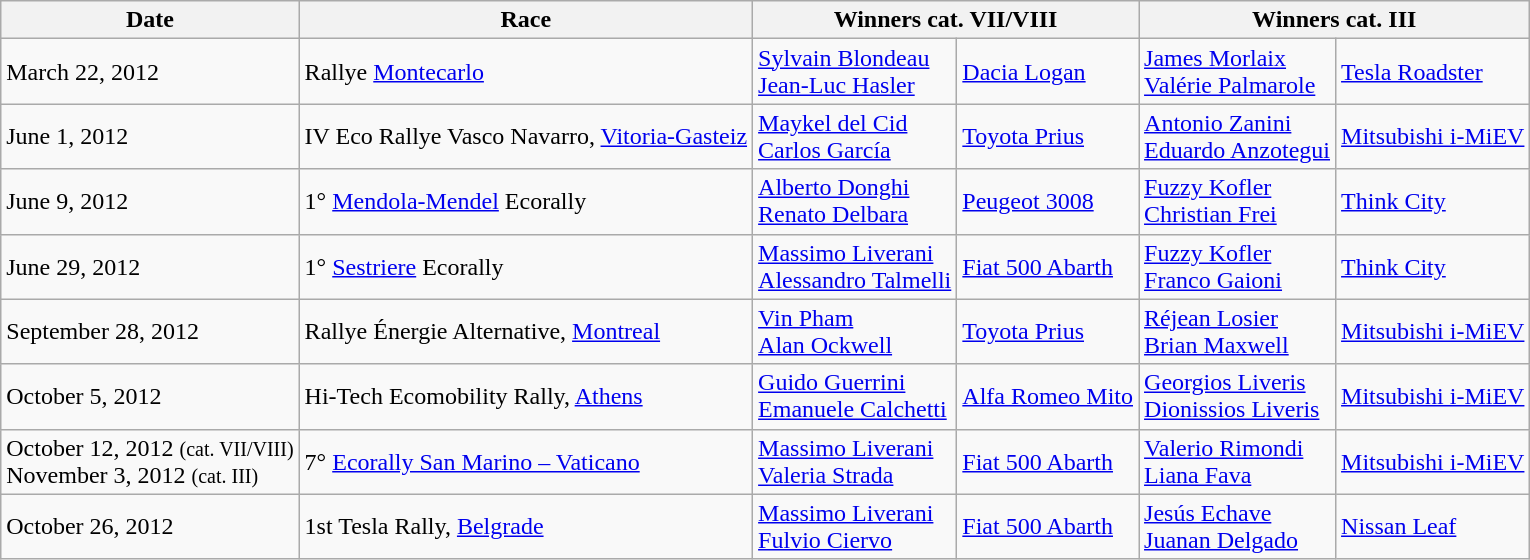<table class="wikitable">
<tr>
<th>Date</th>
<th>Race</th>
<th colspan = 2>Winners cat. VII/VIII</th>
<th colspan = 2>Winners cat. III</th>
</tr>
<tr>
<td>March 22, 2012</td>
<td> Rallye <a href='#'>Montecarlo</a></td>
<td> <a href='#'>Sylvain Blondeau</a> <br> <a href='#'>Jean-Luc Hasler</a></td>
<td> <a href='#'>Dacia Logan</a></td>
<td> <a href='#'>James Morlaix</a> <br> <a href='#'>Valérie Palmarole</a></td>
<td> <a href='#'>Tesla Roadster</a></td>
</tr>
<tr>
<td>June 1, 2012</td>
<td> IV Eco Rallye Vasco Navarro, <a href='#'>Vitoria-Gasteiz</a></td>
<td> <a href='#'>Maykel del Cid</a> <br> <a href='#'>Carlos García</a></td>
<td> <a href='#'>Toyota Prius</a></td>
<td> <a href='#'>Antonio Zanini</a> <br> <a href='#'>Eduardo Anzotegui</a></td>
<td> <a href='#'>Mitsubishi i-MiEV</a></td>
</tr>
<tr>
<td>June 9, 2012</td>
<td> 1° <a href='#'>Mendola-Mendel</a> Ecorally</td>
<td> <a href='#'>Alberto Donghi</a><br> <a href='#'>Renato Delbara</a></td>
<td> <a href='#'>Peugeot 3008</a></td>
<td> <a href='#'>Fuzzy Kofler</a><br> <a href='#'>Christian Frei</a></td>
<td> <a href='#'>Think City</a></td>
</tr>
<tr>
<td>June 29, 2012</td>
<td> 1° <a href='#'>Sestriere</a> Ecorally</td>
<td> <a href='#'>Massimo Liverani</a><br> <a href='#'>Alessandro Talmelli</a></td>
<td> <a href='#'>Fiat 500 Abarth</a></td>
<td> <a href='#'>Fuzzy Kofler</a><br> <a href='#'>Franco Gaioni</a></td>
<td> <a href='#'>Think City</a></td>
</tr>
<tr>
<td>September 28, 2012</td>
<td> Rallye Énergie Alternative, <a href='#'>Montreal</a></td>
<td> <a href='#'>Vin Pham</a><br> <a href='#'>Alan Ockwell</a></td>
<td> <a href='#'>Toyota Prius</a></td>
<td> <a href='#'>Réjean Losier</a><br> <a href='#'>Brian Maxwell</a></td>
<td> <a href='#'>Mitsubishi i-MiEV</a></td>
</tr>
<tr>
<td>October 5, 2012</td>
<td> Hi-Tech Ecomobility Rally, <a href='#'>Athens</a></td>
<td> <a href='#'>Guido Guerrini</a><br> <a href='#'>Emanuele Calchetti</a></td>
<td> <a href='#'>Alfa Romeo Mito</a></td>
<td> <a href='#'>Georgios Liveris</a><br> <a href='#'>Dionissios Liveris</a></td>
<td> <a href='#'>Mitsubishi i-MiEV</a></td>
</tr>
<tr>
<td>October 12, 2012 <small>(cat. VII/VIII)</small><br>November 3, 2012 <small>(cat. III)</small></td>
<td> 7° <a href='#'>Ecorally San Marino – Vaticano</a></td>
<td> <a href='#'>Massimo Liverani</a><br> <a href='#'>Valeria Strada</a></td>
<td> <a href='#'>Fiat 500 Abarth</a></td>
<td> <a href='#'>Valerio Rimondi</a><br> <a href='#'>Liana Fava</a></td>
<td> <a href='#'>Mitsubishi i-MiEV</a></td>
</tr>
<tr>
<td>October 26, 2012</td>
<td> 1st Tesla Rally, <a href='#'>Belgrade</a></td>
<td> <a href='#'>Massimo Liverani</a><br> <a href='#'>Fulvio Ciervo</a></td>
<td> <a href='#'>Fiat 500 Abarth</a></td>
<td> <a href='#'>Jesús Echave</a> <br> <a href='#'>Juanan Delgado</a></td>
<td> <a href='#'>Nissan Leaf</a></td>
</tr>
</table>
